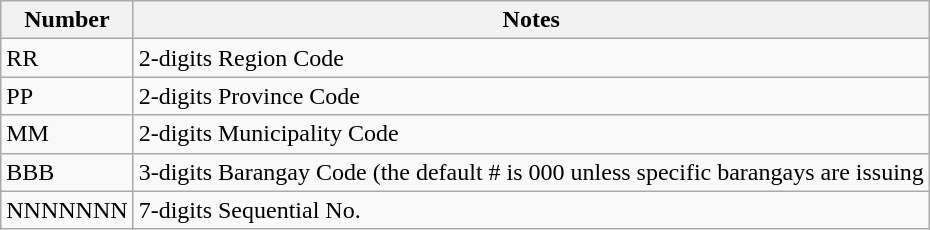<table class="wikitable">
<tr>
<th>Number</th>
<th>Notes</th>
</tr>
<tr>
<td>RR</td>
<td>2-digits Region Code</td>
</tr>
<tr>
<td>PP</td>
<td>2-digits Province Code</td>
</tr>
<tr>
<td>MM</td>
<td>2-digits Municipality Code</td>
</tr>
<tr>
<td>BBB</td>
<td>3-digits Barangay Code (the default # is 000 unless specific barangays are issuing</td>
</tr>
<tr>
<td>NNNNNNN</td>
<td>7-digits Sequential No.</td>
</tr>
</table>
